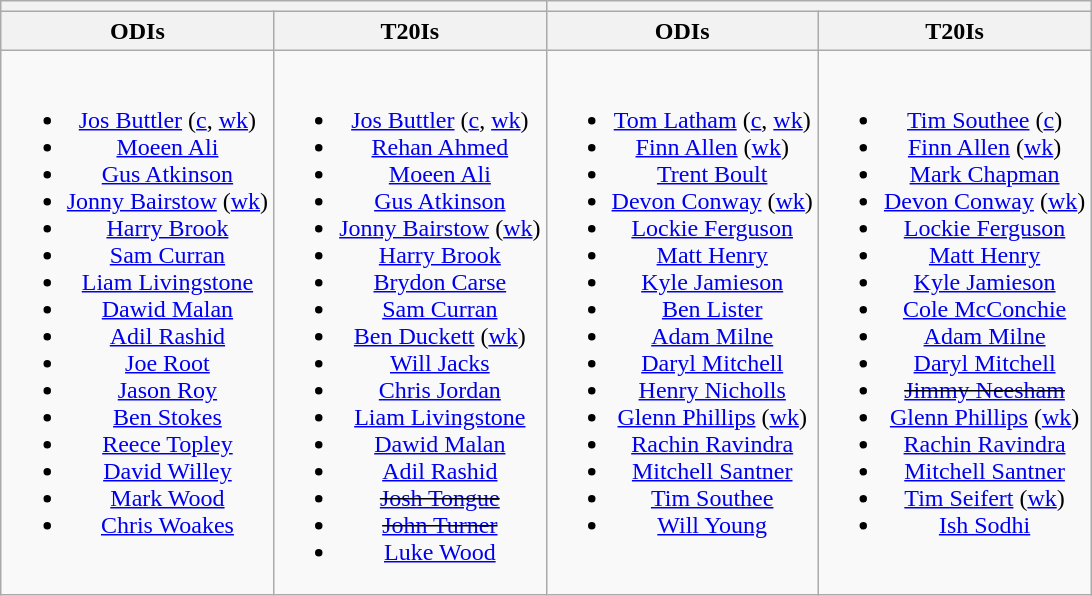<table class="wikitable" style="text-align:center; margin:auto">
<tr>
<th colspan=2></th>
<th colspan=2></th>
</tr>
<tr>
<th>ODIs</th>
<th>T20Is</th>
<th>ODIs</th>
<th>T20Is</th>
</tr>
<tr style="vertical-align:top">
<td><br><ul><li><a href='#'>Jos Buttler</a> (<a href='#'>c</a>, <a href='#'>wk</a>)</li><li><a href='#'>Moeen Ali</a></li><li><a href='#'>Gus Atkinson</a></li><li><a href='#'>Jonny Bairstow</a> (<a href='#'>wk</a>)</li><li><a href='#'>Harry Brook</a></li><li><a href='#'>Sam Curran</a></li><li><a href='#'>Liam Livingstone</a></li><li><a href='#'>Dawid Malan</a></li><li><a href='#'>Adil Rashid</a></li><li><a href='#'>Joe Root</a></li><li><a href='#'>Jason Roy</a></li><li><a href='#'>Ben Stokes</a></li><li><a href='#'>Reece Topley</a></li><li><a href='#'>David Willey</a></li><li><a href='#'>Mark Wood</a></li><li><a href='#'>Chris Woakes</a></li></ul></td>
<td><br><ul><li><a href='#'>Jos Buttler</a> (<a href='#'>c</a>, <a href='#'>wk</a>)</li><li><a href='#'>Rehan Ahmed</a></li><li><a href='#'>Moeen Ali</a></li><li><a href='#'>Gus Atkinson</a></li><li><a href='#'>Jonny Bairstow</a> (<a href='#'>wk</a>)</li><li><a href='#'>Harry Brook</a></li><li><a href='#'>Brydon Carse</a></li><li><a href='#'>Sam Curran</a></li><li><a href='#'>Ben Duckett</a> (<a href='#'>wk</a>)</li><li><a href='#'>Will Jacks</a></li><li><a href='#'>Chris Jordan</a></li><li><a href='#'>Liam Livingstone</a></li><li><a href='#'>Dawid Malan</a></li><li><a href='#'>Adil Rashid</a></li><li><s><a href='#'>Josh Tongue</a></s></li><li><s><a href='#'>John Turner</a></s></li><li><a href='#'>Luke Wood</a></li></ul></td>
<td><br><ul><li><a href='#'>Tom Latham</a> (<a href='#'>c</a>, <a href='#'>wk</a>)</li><li><a href='#'>Finn Allen</a> (<a href='#'>wk</a>)</li><li><a href='#'>Trent Boult</a></li><li><a href='#'>Devon Conway</a> (<a href='#'>wk</a>)</li><li><a href='#'>Lockie Ferguson</a></li><li><a href='#'>Matt Henry</a></li><li><a href='#'>Kyle Jamieson</a></li><li><a href='#'>Ben Lister</a></li><li><a href='#'>Adam Milne</a></li><li><a href='#'>Daryl Mitchell</a></li><li><a href='#'>Henry Nicholls</a></li><li><a href='#'>Glenn Phillips</a> (<a href='#'>wk</a>)</li><li><a href='#'>Rachin Ravindra</a></li><li><a href='#'>Mitchell Santner</a></li><li><a href='#'>Tim Southee</a></li><li><a href='#'>Will Young</a></li></ul></td>
<td><br><ul><li><a href='#'>Tim Southee</a> (<a href='#'>c</a>)</li><li><a href='#'>Finn Allen</a> (<a href='#'>wk</a>)</li><li><a href='#'>Mark Chapman</a></li><li><a href='#'>Devon Conway</a> (<a href='#'>wk</a>)</li><li><a href='#'>Lockie Ferguson</a></li><li><a href='#'>Matt Henry</a></li><li><a href='#'>Kyle Jamieson</a></li><li><a href='#'>Cole McConchie</a></li><li><a href='#'>Adam Milne</a></li><li><a href='#'>Daryl Mitchell</a></li><li><s><a href='#'>Jimmy Neesham</a></s></li><li><a href='#'>Glenn Phillips</a> (<a href='#'>wk</a>)</li><li><a href='#'>Rachin Ravindra</a></li><li><a href='#'>Mitchell Santner</a></li><li><a href='#'>Tim Seifert</a> (<a href='#'>wk</a>)</li><li><a href='#'>Ish Sodhi</a></li></ul></td>
</tr>
</table>
